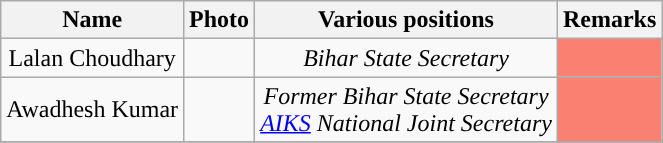<table class="wikitable sortable" style="text-align:center">
<tr>
<th Style="background-color:">Name</th>
<th Style="background-color:">Photo</th>
<th Style="background-color:">Various positions</th>
<th Style="background-color:">Remarks</th>
</tr>
<tr>
<td>Lalan Choudhary</td>
<td></td>
<td><em>Bihar State Secretary</em></td>
<td bgcolor = Salmon></td>
</tr>
<tr>
<td>Awadhesh Kumar</td>
<td></td>
<td><em>Former Bihar State Secretary</em><br><em><a href='#'>AIKS</a> National Joint Secretary</em></td>
<td bgcolor = Salmon></td>
</tr>
<tr>
</tr>
</table>
